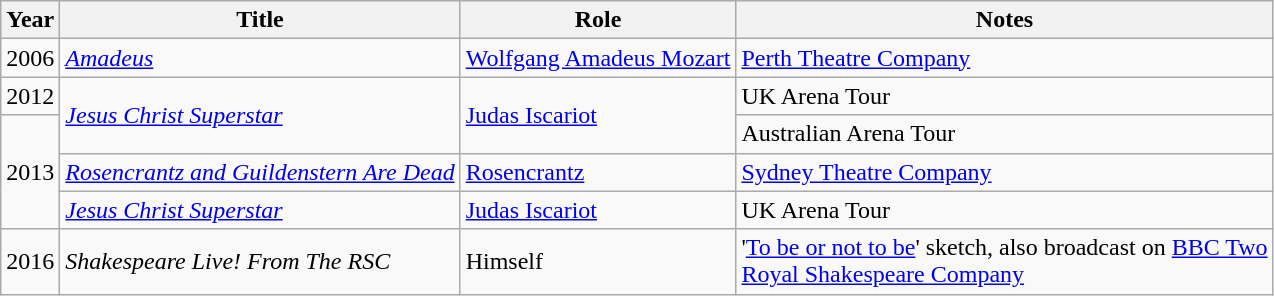<table class="wikitable">
<tr>
<th>Year</th>
<th>Title</th>
<th>Role</th>
<th>Notes</th>
</tr>
<tr>
<td>2006</td>
<td><a href='#'><em>Amadeus</em></a></td>
<td><a href='#'>Wolfgang Amadeus Mozart</a></td>
<td><a href='#'>Perth Theatre Company</a></td>
</tr>
<tr>
<td>2012</td>
<td rowspan="2"><em><a href='#'>Jesus Christ Superstar</a></em></td>
<td rowspan="2"><a href='#'>Judas Iscariot</a></td>
<td>UK Arena Tour</td>
</tr>
<tr>
<td rowspan="3">2013</td>
<td>Australian Arena Tour</td>
</tr>
<tr>
<td><em><a href='#'>Rosencrantz and Guildenstern Are Dead</a></em></td>
<td><a href='#'>Rosencrantz</a></td>
<td><a href='#'>Sydney Theatre Company</a></td>
</tr>
<tr>
<td><em><a href='#'>Jesus Christ Superstar</a></em></td>
<td><a href='#'>Judas Iscariot</a></td>
<td>UK Arena Tour</td>
</tr>
<tr>
<td>2016</td>
<td><em>Shakespeare Live! From The RSC</em></td>
<td>Himself</td>
<td>'<a href='#'>To be or not to be</a>' sketch, also broadcast on <a href='#'>BBC Two</a><br><a href='#'>Royal Shakespeare Company</a></td>
</tr>
</table>
